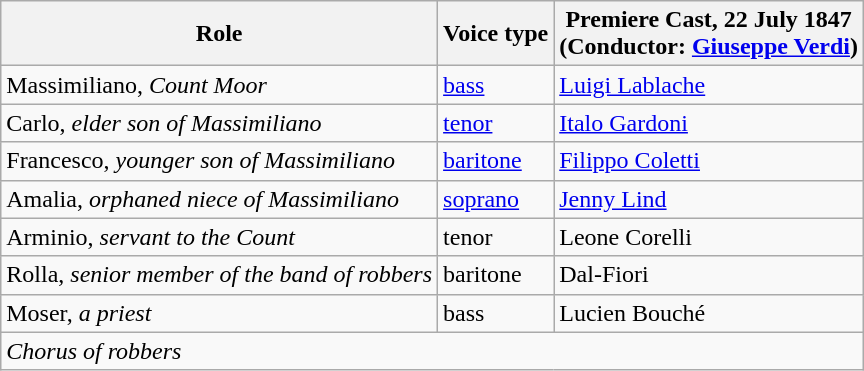<table class="wikitable">
<tr>
<th>Role</th>
<th>Voice type</th>
<th>Premiere Cast, 22 July 1847<br>(Conductor: <a href='#'>Giuseppe Verdi</a>)</th>
</tr>
<tr>
<td>Massimiliano, <em>Count Moor</em></td>
<td><a href='#'>bass</a></td>
<td><a href='#'>Luigi Lablache</a></td>
</tr>
<tr>
<td>Carlo, <em>elder son of Massimiliano</em></td>
<td><a href='#'>tenor</a></td>
<td><a href='#'>Italo Gardoni</a></td>
</tr>
<tr>
<td>Francesco, <em>younger son of Massimiliano</em></td>
<td><a href='#'>baritone</a></td>
<td><a href='#'>Filippo Coletti</a></td>
</tr>
<tr>
<td>Amalia, <em>orphaned niece of Massimiliano</em></td>
<td><a href='#'>soprano</a></td>
<td><a href='#'>Jenny Lind</a></td>
</tr>
<tr>
<td>Arminio, <em>servant to the Count</em></td>
<td>tenor</td>
<td>Leone Corelli</td>
</tr>
<tr>
<td>Rolla, <em>senior member of the band of robbers</em></td>
<td>baritone</td>
<td>Dal-Fiori</td>
</tr>
<tr>
<td>Moser, <em>a priest</em></td>
<td>bass</td>
<td>Lucien Bouché</td>
</tr>
<tr>
<td colspan="3"><em>Chorus of robbers</em></td>
</tr>
</table>
